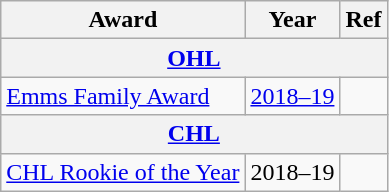<table class="wikitable">
<tr>
<th>Award</th>
<th>Year</th>
<th>Ref</th>
</tr>
<tr>
<th colspan="3"><a href='#'>OHL</a></th>
</tr>
<tr>
<td><a href='#'>Emms Family Award</a></td>
<td><a href='#'>2018–19</a></td>
<td></td>
</tr>
<tr>
<th colspan="3"><a href='#'>CHL</a></th>
</tr>
<tr>
<td><a href='#'>CHL Rookie of the Year</a></td>
<td>2018–19</td>
<td></td>
</tr>
</table>
